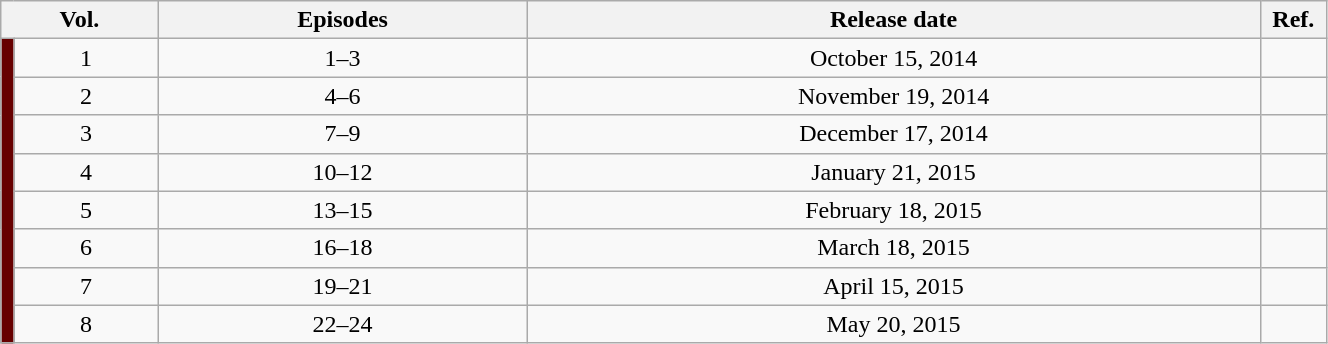<table class="wikitable" style="text-align: center; width: 70%;">
<tr>
<th colspan="2">Vol.</th>
<th>Episodes</th>
<th scope="column">Release date</th>
<th width="5%">Ref.</th>
</tr>
<tr>
<td rowspan="10" width="1%" style="background: #660000;"></td>
<td>1</td>
<td>1–3</td>
<td>October 15, 2014</td>
<td></td>
</tr>
<tr>
<td>2</td>
<td>4–6</td>
<td>November 19, 2014</td>
<td></td>
</tr>
<tr>
<td>3</td>
<td>7–9</td>
<td>December 17, 2014</td>
<td></td>
</tr>
<tr>
<td>4</td>
<td>10–12</td>
<td>January 21, 2015</td>
<td></td>
</tr>
<tr>
<td>5</td>
<td>13–15</td>
<td>February 18, 2015</td>
<td></td>
</tr>
<tr>
<td>6</td>
<td>16–18</td>
<td>March 18, 2015</td>
<td></td>
</tr>
<tr>
<td>7</td>
<td>19–21</td>
<td>April 15, 2015</td>
<td></td>
</tr>
<tr>
<td>8</td>
<td>22–24</td>
<td>May 20, 2015</td>
<td></td>
</tr>
</table>
